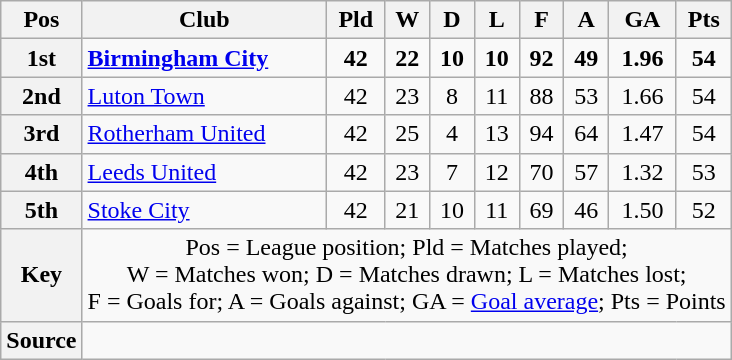<table class="wikitable" style="text-align:center">
<tr>
<th scope="col">Pos</th>
<th scope="col">Club</th>
<th scope="col">Pld</th>
<th scope="col">W</th>
<th scope="col">D</th>
<th scope="col">L</th>
<th scope="col">F</th>
<th scope="col">A</th>
<th scope="col">GA</th>
<th scope="col">Pts</th>
</tr>
<tr style="font-Weight:bold">
<th scope="row">1st</th>
<td align="left"><a href='#'>Birmingham City</a></td>
<td>42</td>
<td>22</td>
<td>10</td>
<td>10</td>
<td>92</td>
<td>49</td>
<td>1.96</td>
<td>54</td>
</tr>
<tr>
<th scope="row">2nd</th>
<td align="left"><a href='#'>Luton Town</a></td>
<td>42</td>
<td>23</td>
<td>8</td>
<td>11</td>
<td>88</td>
<td>53</td>
<td>1.66</td>
<td>54</td>
</tr>
<tr>
<th scope="row">3rd</th>
<td align="left"><a href='#'>Rotherham United</a></td>
<td>42</td>
<td>25</td>
<td>4</td>
<td>13</td>
<td>94</td>
<td>64</td>
<td>1.47</td>
<td>54</td>
</tr>
<tr>
<th scope="row">4th</th>
<td align="left"><a href='#'>Leeds United</a></td>
<td>42</td>
<td>23</td>
<td>7</td>
<td>12</td>
<td>70</td>
<td>57</td>
<td>1.32</td>
<td>53</td>
</tr>
<tr>
<th scope="row">5th</th>
<td align="left"><a href='#'>Stoke City</a></td>
<td>42</td>
<td>21</td>
<td>10</td>
<td>11</td>
<td>69</td>
<td>46</td>
<td>1.50</td>
<td>52</td>
</tr>
<tr>
<th scope="row">Key</th>
<td colspan="9">Pos = League position; Pld = Matches played;<br>W = Matches won; D = Matches drawn; L = Matches lost;<br>F = Goals for; A = Goals against; GA = <a href='#'>Goal average</a>; Pts = Points</td>
</tr>
<tr>
<th scope="row">Source</th>
<td colspan="9"></td>
</tr>
</table>
